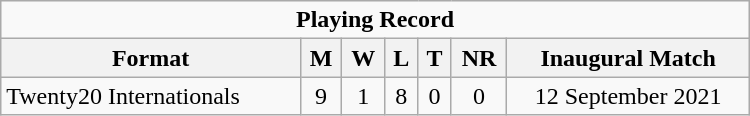<table class="wikitable" style="text-align: center; width: 500px;">
<tr>
<td colspan=7 align="center"><strong>Playing Record</strong></td>
</tr>
<tr>
<th>Format</th>
<th>M</th>
<th>W</th>
<th>L</th>
<th>T</th>
<th>NR</th>
<th>Inaugural Match</th>
</tr>
<tr>
<td align="left">Twenty20 Internationals</td>
<td>9</td>
<td>1</td>
<td>8</td>
<td>0</td>
<td>0</td>
<td>12 September 2021</td>
</tr>
</table>
